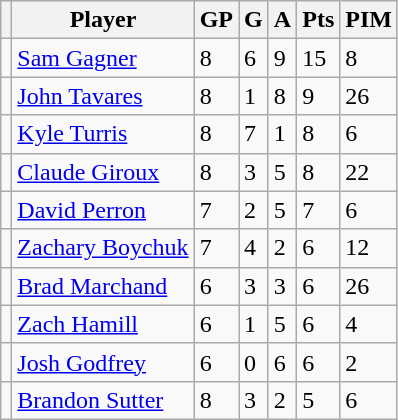<table class="wikitable">
<tr>
<th></th>
<th>Player</th>
<th>GP</th>
<th>G</th>
<th>A</th>
<th>Pts</th>
<th>PIM</th>
</tr>
<tr>
<td></td>
<td><a href='#'>Sam Gagner</a></td>
<td>8</td>
<td>6</td>
<td>9</td>
<td>15</td>
<td>8</td>
</tr>
<tr>
<td></td>
<td><a href='#'>John Tavares</a></td>
<td>8</td>
<td>1</td>
<td>8</td>
<td>9</td>
<td>26</td>
</tr>
<tr>
<td></td>
<td><a href='#'>Kyle Turris</a></td>
<td>8</td>
<td>7</td>
<td>1</td>
<td>8</td>
<td>6</td>
</tr>
<tr>
<td></td>
<td><a href='#'>Claude Giroux</a></td>
<td>8</td>
<td>3</td>
<td>5</td>
<td>8</td>
<td>22</td>
</tr>
<tr>
<td></td>
<td><a href='#'>David Perron</a></td>
<td>7</td>
<td>2</td>
<td>5</td>
<td>7</td>
<td>6</td>
</tr>
<tr>
<td></td>
<td><a href='#'>Zachary Boychuk</a></td>
<td>7</td>
<td>4</td>
<td>2</td>
<td>6</td>
<td>12</td>
</tr>
<tr>
<td></td>
<td><a href='#'>Brad Marchand</a></td>
<td>6</td>
<td>3</td>
<td>3</td>
<td>6</td>
<td>26</td>
</tr>
<tr>
<td></td>
<td><a href='#'>Zach Hamill</a></td>
<td>6</td>
<td>1</td>
<td>5</td>
<td>6</td>
<td>4</td>
</tr>
<tr>
<td></td>
<td><a href='#'>Josh Godfrey</a></td>
<td>6</td>
<td>0</td>
<td>6</td>
<td>6</td>
<td>2</td>
</tr>
<tr>
<td></td>
<td><a href='#'>Brandon Sutter</a></td>
<td>8</td>
<td>3</td>
<td>2</td>
<td>5</td>
<td>6</td>
</tr>
</table>
